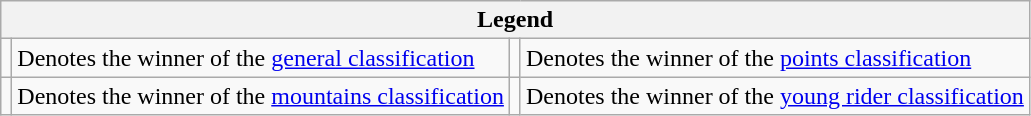<table class="wikitable">
<tr>
<th scope="col" colspan="4">Legend</th>
</tr>
<tr>
<td></td>
<td>Denotes the winner of the <a href='#'>general classification</a></td>
<td></td>
<td>Denotes the winner of the <a href='#'>points classification</a></td>
</tr>
<tr>
<td></td>
<td>Denotes the winner of the <a href='#'>mountains classification</a></td>
<td></td>
<td>Denotes the winner of the <a href='#'>young rider classification</a></td>
</tr>
</table>
